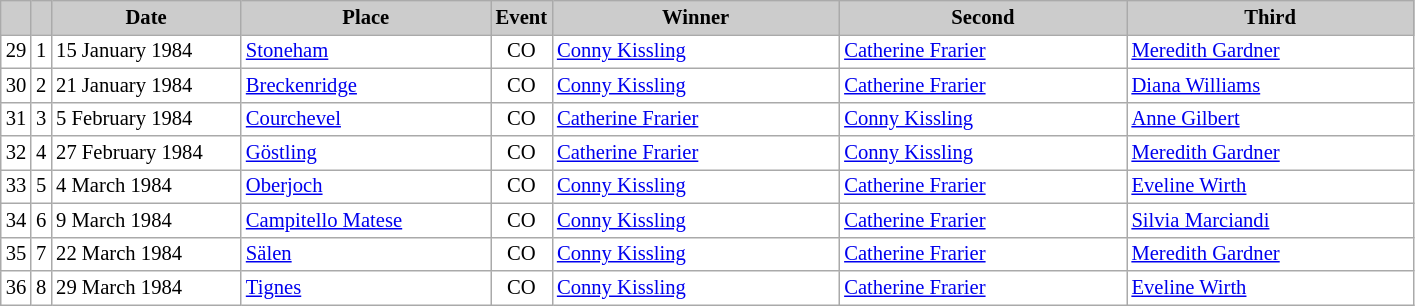<table class="wikitable plainrowheaders" style="background:#fff; font-size:86%; line-height:16px; border:grey solid 1px; border-collapse:collapse;">
<tr style="background:#ccc; text-align:center;">
<th scope="col" style="background:#ccc; width=20 px;"></th>
<th scope="col" style="background:#ccc; width=30 px;"></th>
<th scope="col" style="background:#ccc; width:120px;">Date</th>
<th scope="col" style="background:#ccc; width:160px;">Place</th>
<th scope="col" style="background:#ccc; width:15px;">Event</th>
<th scope="col" style="background:#ccc; width:185px;">Winner</th>
<th scope="col" style="background:#ccc; width:185px;">Second</th>
<th scope="col" style="background:#ccc; width:185px;">Third</th>
</tr>
<tr>
<td align=center>29</td>
<td align=center>1</td>
<td>15 January 1984</td>
<td> <a href='#'>Stoneham</a></td>
<td align=center>CO</td>
<td> <a href='#'>Conny Kissling</a></td>
<td> <a href='#'>Catherine Frarier</a></td>
<td> <a href='#'>Meredith Gardner</a></td>
</tr>
<tr>
<td align=center>30</td>
<td align=center>2</td>
<td>21 January 1984</td>
<td> <a href='#'>Breckenridge</a></td>
<td align=center>CO</td>
<td> <a href='#'>Conny Kissling</a></td>
<td> <a href='#'>Catherine Frarier</a></td>
<td> <a href='#'>Diana Williams</a></td>
</tr>
<tr>
<td align=center>31</td>
<td align=center>3</td>
<td>5 February 1984</td>
<td> <a href='#'>Courchevel</a></td>
<td align=center>CO</td>
<td> <a href='#'>Catherine Frarier</a></td>
<td> <a href='#'>Conny Kissling</a></td>
<td> <a href='#'>Anne Gilbert</a></td>
</tr>
<tr>
<td align=center>32</td>
<td align=center>4</td>
<td>27 February 1984</td>
<td> <a href='#'>Göstling</a></td>
<td align=center>CO</td>
<td> <a href='#'>Catherine Frarier</a></td>
<td> <a href='#'>Conny Kissling</a></td>
<td> <a href='#'>Meredith Gardner</a></td>
</tr>
<tr>
<td align=center>33</td>
<td align=center>5</td>
<td>4 March 1984</td>
<td> <a href='#'>Oberjoch</a></td>
<td align=center>CO</td>
<td> <a href='#'>Conny Kissling</a></td>
<td> <a href='#'>Catherine Frarier</a></td>
<td> <a href='#'>Eveline Wirth</a></td>
</tr>
<tr>
<td align=center>34</td>
<td align=center>6</td>
<td>9 March 1984</td>
<td> <a href='#'>Campitello Matese</a></td>
<td align=center>CO</td>
<td> <a href='#'>Conny Kissling</a></td>
<td> <a href='#'>Catherine Frarier</a></td>
<td> <a href='#'>Silvia Marciandi</a></td>
</tr>
<tr>
<td align=center>35</td>
<td align=center>7</td>
<td>22 March 1984</td>
<td> <a href='#'>Sälen</a></td>
<td align=center>CO</td>
<td> <a href='#'>Conny Kissling</a></td>
<td> <a href='#'>Catherine Frarier</a></td>
<td> <a href='#'>Meredith Gardner</a></td>
</tr>
<tr>
<td align=center>36</td>
<td align=center>8</td>
<td>29 March 1984</td>
<td> <a href='#'>Tignes</a></td>
<td align=center>CO</td>
<td> <a href='#'>Conny Kissling</a></td>
<td> <a href='#'>Catherine Frarier</a></td>
<td> <a href='#'>Eveline Wirth</a></td>
</tr>
</table>
